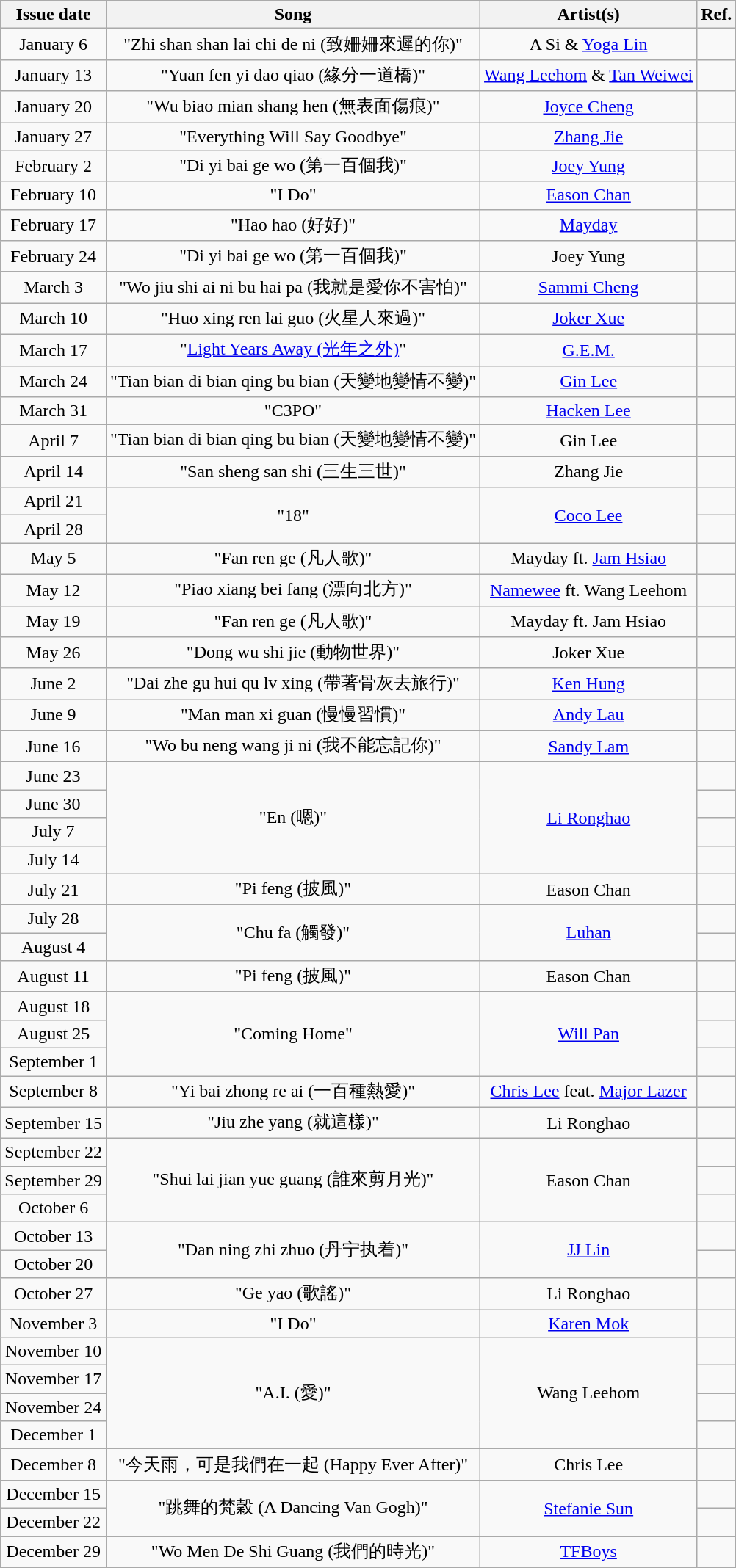<table class="wikitable" style="text-align: center;">
<tr>
<th>Issue date</th>
<th>Song</th>
<th>Artist(s)</th>
<th>Ref.</th>
</tr>
<tr>
<td>January 6</td>
<td>"Zhi shan shan lai chi de ni (致姍姍來遲的你)"</td>
<td>A Si & <a href='#'>Yoga Lin</a></td>
<td></td>
</tr>
<tr>
<td>January 13</td>
<td>"Yuan fen yi dao qiao (緣分一道橋)"</td>
<td><a href='#'>Wang Leehom</a> & <a href='#'>Tan Weiwei</a></td>
<td></td>
</tr>
<tr>
<td>January 20</td>
<td>"Wu biao mian shang hen (無表面傷痕)"</td>
<td><a href='#'>Joyce Cheng</a></td>
<td></td>
</tr>
<tr>
<td>January 27</td>
<td>"Everything Will Say Goodbye"</td>
<td><a href='#'>Zhang Jie</a></td>
<td></td>
</tr>
<tr>
<td>February 2</td>
<td>"Di yi bai ge wo (第一百個我)"</td>
<td><a href='#'>Joey Yung</a></td>
<td></td>
</tr>
<tr>
<td>February 10</td>
<td>"I Do"</td>
<td><a href='#'>Eason Chan</a></td>
<td></td>
</tr>
<tr>
<td>February 17</td>
<td>"Hao hao (好好)"</td>
<td><a href='#'>Mayday</a></td>
<td></td>
</tr>
<tr>
<td>February 24</td>
<td>"Di yi bai ge wo (第一百個我)"</td>
<td>Joey Yung</td>
<td></td>
</tr>
<tr>
<td>March 3</td>
<td>"Wo jiu shi ai ni bu hai pa  (我就是愛你不害怕)"</td>
<td><a href='#'>Sammi Cheng</a></td>
<td></td>
</tr>
<tr>
<td>March 10</td>
<td>"Huo xing ren lai guo (火星人來過)"</td>
<td><a href='#'>Joker Xue</a></td>
<td></td>
</tr>
<tr>
<td>March 17</td>
<td>"<a href='#'>Light Years Away (光年之外)</a>"</td>
<td><a href='#'>G.E.M.</a></td>
<td></td>
</tr>
<tr>
<td>March 24</td>
<td>"Tian bian di bian qing bu bian (天變地變情不變)"</td>
<td><a href='#'>Gin Lee</a></td>
<td></td>
</tr>
<tr>
<td>March 31</td>
<td>"C3PO"</td>
<td><a href='#'>Hacken Lee</a></td>
<td></td>
</tr>
<tr>
<td>April 7</td>
<td>"Tian bian di bian qing bu bian (天變地變情不變)"</td>
<td>Gin Lee</td>
<td></td>
</tr>
<tr>
<td>April 14</td>
<td>"San sheng san shi (三生三世)"</td>
<td>Zhang Jie</td>
<td></td>
</tr>
<tr>
<td>April 21</td>
<td rowspan="2">"18"</td>
<td rowspan="2"><a href='#'>Coco Lee</a></td>
<td></td>
</tr>
<tr>
<td>April 28</td>
<td></td>
</tr>
<tr>
<td>May 5</td>
<td>"Fan ren ge (凡人歌)"</td>
<td>Mayday ft. <a href='#'>Jam Hsiao</a></td>
<td></td>
</tr>
<tr>
<td>May 12</td>
<td>"Piao xiang bei fang (漂向北方)"</td>
<td><a href='#'>Namewee</a> ft. Wang Leehom</td>
<td></td>
</tr>
<tr>
<td>May 19</td>
<td>"Fan ren ge (凡人歌)"</td>
<td>Mayday ft. Jam Hsiao</td>
<td></td>
</tr>
<tr>
<td>May 26</td>
<td>"Dong wu shi jie (動物世界)"</td>
<td>Joker Xue</td>
<td></td>
</tr>
<tr>
<td>June 2</td>
<td>"Dai zhe gu hui qu lv xing (帶著骨灰去旅行)"</td>
<td><a href='#'>Ken Hung</a></td>
<td></td>
</tr>
<tr>
<td>June 9</td>
<td>"Man man xi guan (慢慢習慣)"</td>
<td><a href='#'>Andy Lau</a></td>
<td></td>
</tr>
<tr>
<td>June 16</td>
<td>"Wo bu neng wang ji ni (我不能忘記你)"</td>
<td><a href='#'>Sandy Lam</a></td>
<td></td>
</tr>
<tr>
<td>June 23</td>
<td rowspan="4">"En (嗯)"</td>
<td rowspan="4"><a href='#'>Li Ronghao</a></td>
<td></td>
</tr>
<tr>
<td>June 30</td>
<td></td>
</tr>
<tr>
<td>July 7</td>
<td></td>
</tr>
<tr>
<td>July 14</td>
<td></td>
</tr>
<tr>
<td>July 21</td>
<td>"Pi feng (披風)"</td>
<td>Eason Chan</td>
<td></td>
</tr>
<tr>
<td>July 28</td>
<td rowspan="2">"Chu fa (觸發)"</td>
<td rowspan="2"><a href='#'>Luhan</a></td>
<td></td>
</tr>
<tr>
<td>August 4</td>
<td></td>
</tr>
<tr>
<td>August 11</td>
<td>"Pi feng (披風)"</td>
<td>Eason Chan</td>
<td></td>
</tr>
<tr>
<td>August 18</td>
<td rowspan="3">"Coming Home"</td>
<td rowspan="3"><a href='#'>Will Pan</a></td>
<td></td>
</tr>
<tr>
<td>August 25</td>
<td></td>
</tr>
<tr>
<td>September 1</td>
<td></td>
</tr>
<tr>
<td>September 8</td>
<td>"Yi bai zhong re ai (一百種熱愛)"</td>
<td><a href='#'>Chris Lee</a> feat. <a href='#'>Major Lazer</a></td>
<td></td>
</tr>
<tr>
<td>September 15</td>
<td>"Jiu zhe yang (就這樣)"</td>
<td>Li Ronghao</td>
<td></td>
</tr>
<tr>
<td>September 22</td>
<td rowspan="3">"Shui lai jian yue guang (誰來剪月光)"</td>
<td rowspan="3">Eason Chan</td>
<td></td>
</tr>
<tr>
<td>September 29</td>
<td></td>
</tr>
<tr>
<td>October 6</td>
<td></td>
</tr>
<tr>
<td>October 13</td>
<td rowspan="2">"Dan ning zhi zhuo (丹宁执着)"</td>
<td rowspan="2"><a href='#'>JJ Lin</a></td>
<td></td>
</tr>
<tr>
<td>October 20</td>
<td></td>
</tr>
<tr>
<td>October 27</td>
<td>"Ge yao (歌謠)"</td>
<td>Li Ronghao</td>
<td></td>
</tr>
<tr>
<td>November 3</td>
<td>"I Do"</td>
<td><a href='#'>Karen Mok</a></td>
<td></td>
</tr>
<tr>
<td>November 10</td>
<td rowspan="4">"A.I. (愛)"</td>
<td rowspan="4">Wang Leehom</td>
<td></td>
</tr>
<tr>
<td>November 17</td>
<td></td>
</tr>
<tr>
<td>November 24</td>
<td></td>
</tr>
<tr>
<td>December 1</td>
<td></td>
</tr>
<tr>
<td>December 8</td>
<td>"今天雨，可是我們在一起 (Happy Ever After)"</td>
<td>Chris Lee</td>
<td></td>
</tr>
<tr>
<td>December 15</td>
<td rowspan="2">"跳舞的梵穀 (A Dancing Van Gogh)"</td>
<td rowspan="2"><a href='#'>Stefanie Sun</a></td>
<td></td>
</tr>
<tr>
<td>December 22</td>
<td></td>
</tr>
<tr>
<td>December 29</td>
<td>"Wo Men De Shi Guang (我們的時光)"</td>
<td><a href='#'>TFBoys</a></td>
<td></td>
</tr>
<tr>
</tr>
</table>
